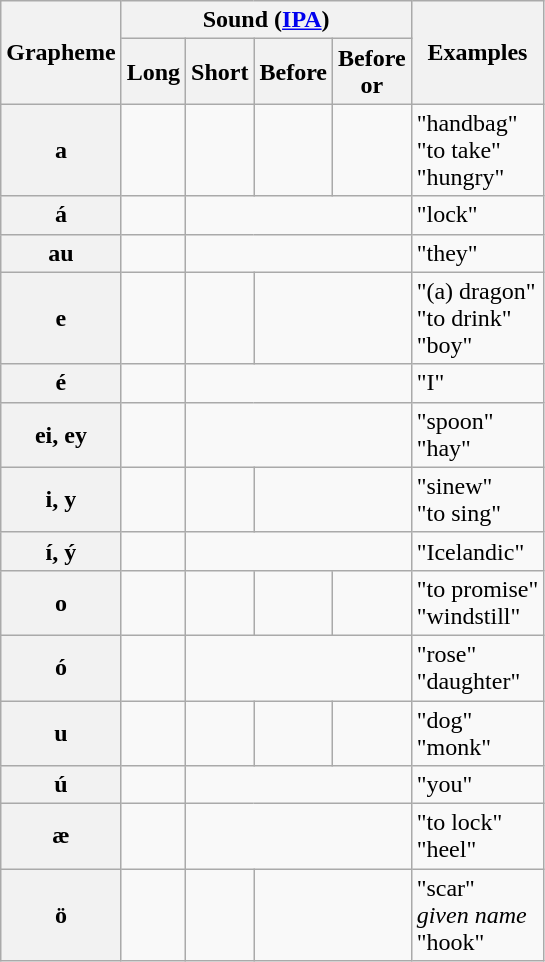<table class="wikitable" style="text-align: center;">
<tr>
<th rowspan="2">Grapheme</th>
<th colspan="4">Sound (<a href='#'>IPA</a>)</th>
<th rowspan="2">Examples</th>
</tr>
<tr>
<th>Long</th>
<th>Short</th>
<th>Before<br> </th>
<th>Before<br> or </th>
</tr>
<tr>
<th>a</th>
<td></td>
<td></td>
<td></td>
<td></td>
<td style="text-align: left;">  "handbag"<br>  "to take"<br>  "hungry"</td>
</tr>
<tr>
<th>á</th>
<td></td>
<td colspan="3"></td>
<td style="text-align: left;">  "lock"</td>
</tr>
<tr>
<th>au</th>
<td></td>
<td colspan="3"></td>
<td style="text-align: left;">  "they"</td>
</tr>
<tr>
<th>e</th>
<td></td>
<td></td>
<td colspan="2"></td>
<td style="text-align: left;">  "(a) dragon"<br>  "to drink"<br>  "boy"</td>
</tr>
<tr>
<th>é</th>
<td></td>
<td colspan="3"></td>
<td style="text-align: left;">  "I"</td>
</tr>
<tr>
<th>ei, ey</th>
<td></td>
<td colspan="3"></td>
<td style="text-align: left;">  "spoon"<br>  "hay"</td>
</tr>
<tr>
<th>i, y</th>
<td></td>
<td></td>
<td colspan="2"></td>
<td style="text-align: left;">  "sinew"<br>  "to sing"</td>
</tr>
<tr>
<th>í, ý</th>
<td></td>
<td colspan="3"></td>
<td style="text-align: left;">  "Icelandic"</td>
</tr>
<tr>
<th>o</th>
<td></td>
<td></td>
<td></td>
<td></td>
<td style="text-align: left;">  "to promise"<br>  "windstill"</td>
</tr>
<tr>
<th>ó</th>
<td></td>
<td colspan="3"></td>
<td style="text-align: left;">  "rose"<br>  "daughter"</td>
</tr>
<tr>
<th>u</th>
<td></td>
<td></td>
<td></td>
<td></td>
<td style="text-align: left;">  "dog"<br>  "monk"</td>
</tr>
<tr>
<th>ú</th>
<td></td>
<td colspan="3"></td>
<td style="text-align: left;">  "you"</td>
</tr>
<tr>
<th>æ</th>
<td></td>
<td colspan="3"></td>
<td style="text-align: left;">  "to lock"<br>  "heel"</td>
</tr>
<tr>
<th>ö</th>
<td></td>
<td></td>
<td colspan="2"></td>
<td style="text-align: left;">  "scar"<br>  <em>given name</em><br>  "hook"</td>
</tr>
</table>
